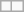<table class="wikitable">
<tr>
<td></td>
<td></td>
</tr>
</table>
